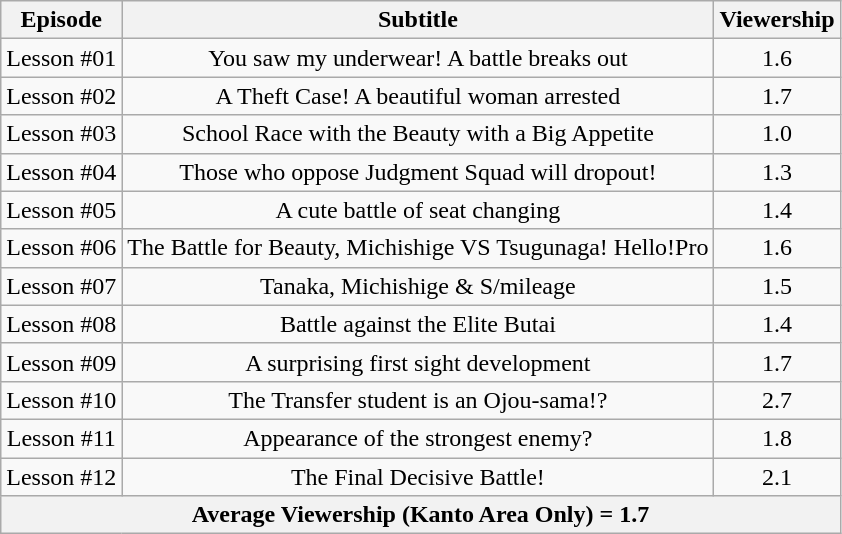<table class="wikitable" style="text-align:center">
<tr>
<th>Episode</th>
<th>Subtitle</th>
<th>Viewership</th>
</tr>
<tr>
<td>Lesson #01</td>
<td>You saw my underwear! A battle breaks out</td>
<td>1.6</td>
</tr>
<tr>
<td>Lesson #02</td>
<td>A Theft Case! A beautiful woman arrested</td>
<td>1.7</td>
</tr>
<tr>
<td>Lesson #03</td>
<td>School Race with the Beauty with a Big Appetite</td>
<td>1.0</td>
</tr>
<tr>
<td>Lesson #04</td>
<td>Those who oppose Judgment Squad will dropout!</td>
<td>1.3</td>
</tr>
<tr>
<td>Lesson #05</td>
<td>A cute battle of seat changing</td>
<td>1.4</td>
</tr>
<tr>
<td>Lesson #06</td>
<td>The Battle for Beauty, Michishige VS Tsugunaga! Hello!Pro</td>
<td>1.6</td>
</tr>
<tr>
<td>Lesson #07</td>
<td>Tanaka, Michishige & S/mileage</td>
<td>1.5</td>
</tr>
<tr>
<td>Lesson #08</td>
<td>Battle against the Elite Butai</td>
<td>1.4</td>
</tr>
<tr>
<td>Lesson #09</td>
<td>A surprising first sight development</td>
<td>1.7</td>
</tr>
<tr>
<td>Lesson #10</td>
<td>The Transfer student is an Ojou-sama!?</td>
<td>2.7</td>
</tr>
<tr>
<td>Lesson #11</td>
<td>Appearance of the strongest enemy?</td>
<td>1.8</td>
</tr>
<tr>
<td>Lesson #12</td>
<td>The Final Decisive Battle!</td>
<td>2.1</td>
</tr>
<tr>
<th colspan="3">Average Viewership (Kanto Area Only) = 1.7</th>
</tr>
</table>
